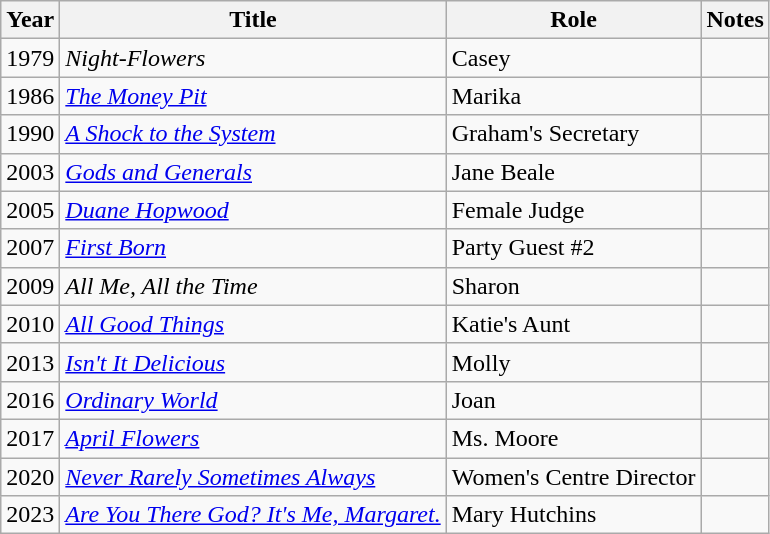<table class="wikitable sortable">
<tr>
<th>Year</th>
<th>Title</th>
<th>Role</th>
<th>Notes</th>
</tr>
<tr>
<td>1979</td>
<td><em>Night-Flowers</em></td>
<td>Casey</td>
<td></td>
</tr>
<tr>
<td>1986</td>
<td><em><a href='#'>The Money Pit</a></em></td>
<td>Marika</td>
<td></td>
</tr>
<tr>
<td>1990</td>
<td><a href='#'><em>A Shock to the System</em></a></td>
<td>Graham's Secretary</td>
<td></td>
</tr>
<tr>
<td>2003</td>
<td><a href='#'><em>Gods and Generals</em></a></td>
<td>Jane Beale</td>
<td></td>
</tr>
<tr>
<td>2005</td>
<td><em><a href='#'>Duane Hopwood</a></em></td>
<td>Female Judge</td>
<td></td>
</tr>
<tr>
<td>2007</td>
<td><a href='#'><em>First Born</em></a></td>
<td>Party Guest #2</td>
<td></td>
</tr>
<tr>
<td>2009</td>
<td><em>All Me, All the Time</em></td>
<td>Sharon</td>
<td></td>
</tr>
<tr>
<td>2010</td>
<td><a href='#'><em>All Good Things</em></a></td>
<td>Katie's Aunt</td>
<td></td>
</tr>
<tr>
<td>2013</td>
<td><em><a href='#'>Isn't It Delicious</a></em></td>
<td>Molly</td>
<td></td>
</tr>
<tr>
<td>2016</td>
<td><a href='#'><em>Ordinary World</em></a></td>
<td>Joan</td>
<td></td>
</tr>
<tr>
<td>2017</td>
<td><a href='#'><em>April Flowers</em></a></td>
<td>Ms. Moore</td>
<td></td>
</tr>
<tr>
<td>2020</td>
<td><em><a href='#'>Never Rarely Sometimes Always</a></em></td>
<td>Women's Centre Director</td>
<td></td>
</tr>
<tr>
<td>2023</td>
<td><em><a href='#'>Are You There God? It's Me, Margaret.</a></em></td>
<td>Mary Hutchins</td>
<td></td>
</tr>
</table>
